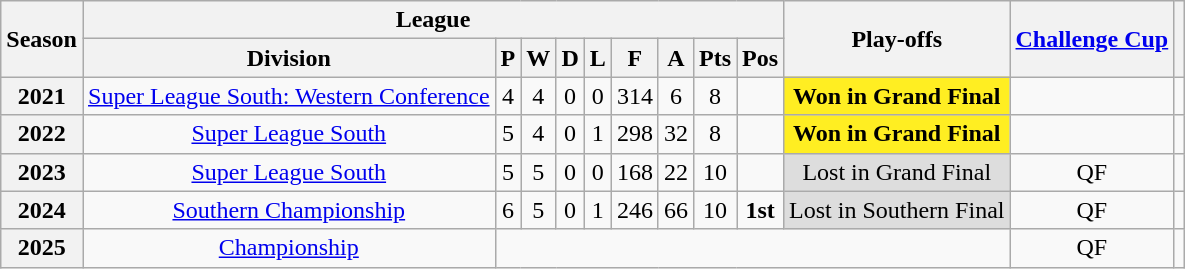<table class="wikitable" style="text-align: center">
<tr>
<th rowspan=2>Season</th>
<th colspan=9>League</th>
<th rowspan=2>Play-offs</th>
<th rowspan=2><a href='#'>Challenge Cup</a></th>
<th rowspan=2></th>
</tr>
<tr>
<th>Division</th>
<th>P</th>
<th>W</th>
<th>D</th>
<th>L</th>
<th>F</th>
<th>A</th>
<th>Pts</th>
<th>Pos</th>
</tr>
<tr>
<th scope="row">2021</th>
<td><a href='#'>Super League South: Western Conference</a></td>
<td>4</td>
<td>4</td>
<td>0</td>
<td>0</td>
<td>314</td>
<td>6</td>
<td>8</td>
<td></td>
<td style="background-color:#FE2"><strong>Won in Grand Final</strong></td>
<td></td>
<td></td>
</tr>
<tr>
<th scope="row">2022</th>
<td><a href='#'>Super League South</a></td>
<td>5</td>
<td>4</td>
<td>0</td>
<td>1</td>
<td>298</td>
<td>32</td>
<td>8</td>
<td></td>
<td style="background-color:#FE2"><strong>Won in Grand Final</strong></td>
<td></td>
<td></td>
</tr>
<tr>
<th scope="row">2023</th>
<td><a href='#'>Super League South</a></td>
<td>5</td>
<td>5</td>
<td>0</td>
<td>0</td>
<td>168</td>
<td>22</td>
<td>10</td>
<td></td>
<td style="background-color:#DDD">Lost in Grand Final</td>
<td>QF</td>
<td></td>
</tr>
<tr>
<th scope="row">2024</th>
<td><a href='#'>Southern Championship</a></td>
<td>6</td>
<td>5</td>
<td>0</td>
<td>1</td>
<td>246</td>
<td>66</td>
<td>10</td>
<td><strong>1st</strong></td>
<td style="background-color:#DDD">Lost in Southern Final</td>
<td>QF</td>
<td></td>
</tr>
<tr>
<th scope="row">2025</th>
<td><a href='#'>Championship</a></td>
<td colspan=9></td>
<td>QF</td>
<td></td>
</tr>
</table>
